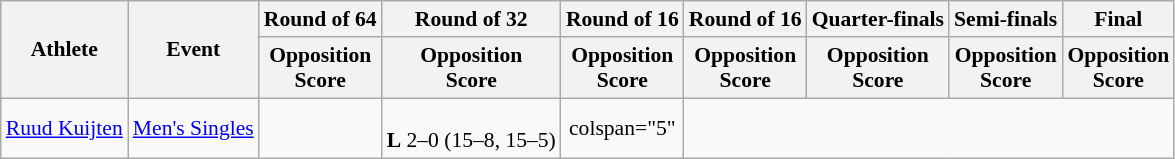<table class=wikitable style="font-size:90%; text-align:center">
<tr>
<th rowspan="2">Athlete</th>
<th rowspan="2">Event</th>
<th>Round of 64</th>
<th>Round of 32</th>
<th>Round of 16</th>
<th>Round of 16</th>
<th>Quarter-finals</th>
<th>Semi-finals</th>
<th>Final</th>
</tr>
<tr>
<th>Opposition<br>Score</th>
<th>Opposition<br>Score</th>
<th>Opposition<br>Score</th>
<th>Opposition<br>Score</th>
<th>Opposition<br>Score</th>
<th>Opposition<br>Score</th>
<th>Opposition<br>Score</th>
</tr>
<tr>
<td align=left><a href='#'>Ruud Kuijten</a></td>
<td align=left><a href='#'>Men's Singles</a></td>
<td></td>
<td> <br><strong>L</strong> 2–0 (15–8, 15–5)</td>
<td>colspan="5" </td>
</tr>
</table>
